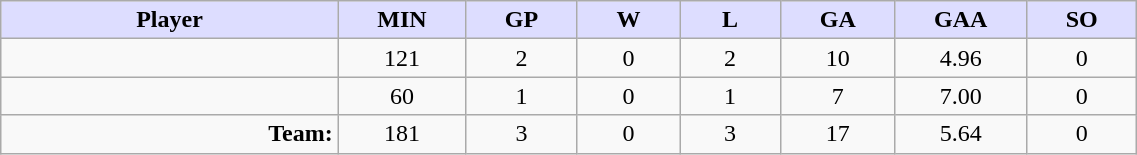<table style="width:60%;" class="wikitable sortable">
<tr>
<th style="background:#ddf; width:10%;">Player</th>
<th style="width:3%; background:#ddf;" title="Minutes played">MIN</th>
<th style="width:3%; background:#ddf;" title="Games played in">GP</th>
<th style="width:3%; background:#ddf;" title="Games played in">W</th>
<th style="width:3%; background:#ddf;" title="Games played in">L</th>
<th style="width:3%; background:#ddf;" title="Goals against">GA</th>
<th style="width:3%; background:#ddf;" title="Goals against average">GAA</th>
<th style="width:3%; background:#ddf;" title="Shut-outs">SO</th>
</tr>
<tr style="text-align:center;">
<td style="text-align:right;"></td>
<td>121</td>
<td>2</td>
<td>0</td>
<td>2</td>
<td>10</td>
<td>4.96</td>
<td>0</td>
</tr>
<tr style="text-align:center;">
<td style="text-align:right;"></td>
<td>60</td>
<td>1</td>
<td>0</td>
<td>1</td>
<td>7</td>
<td>7.00</td>
<td>0</td>
</tr>
<tr style="text-align:center;">
<td style="text-align:right;"><strong>Team:</strong></td>
<td>181</td>
<td>3</td>
<td>0</td>
<td>3</td>
<td>17</td>
<td>5.64</td>
<td>0</td>
</tr>
</table>
